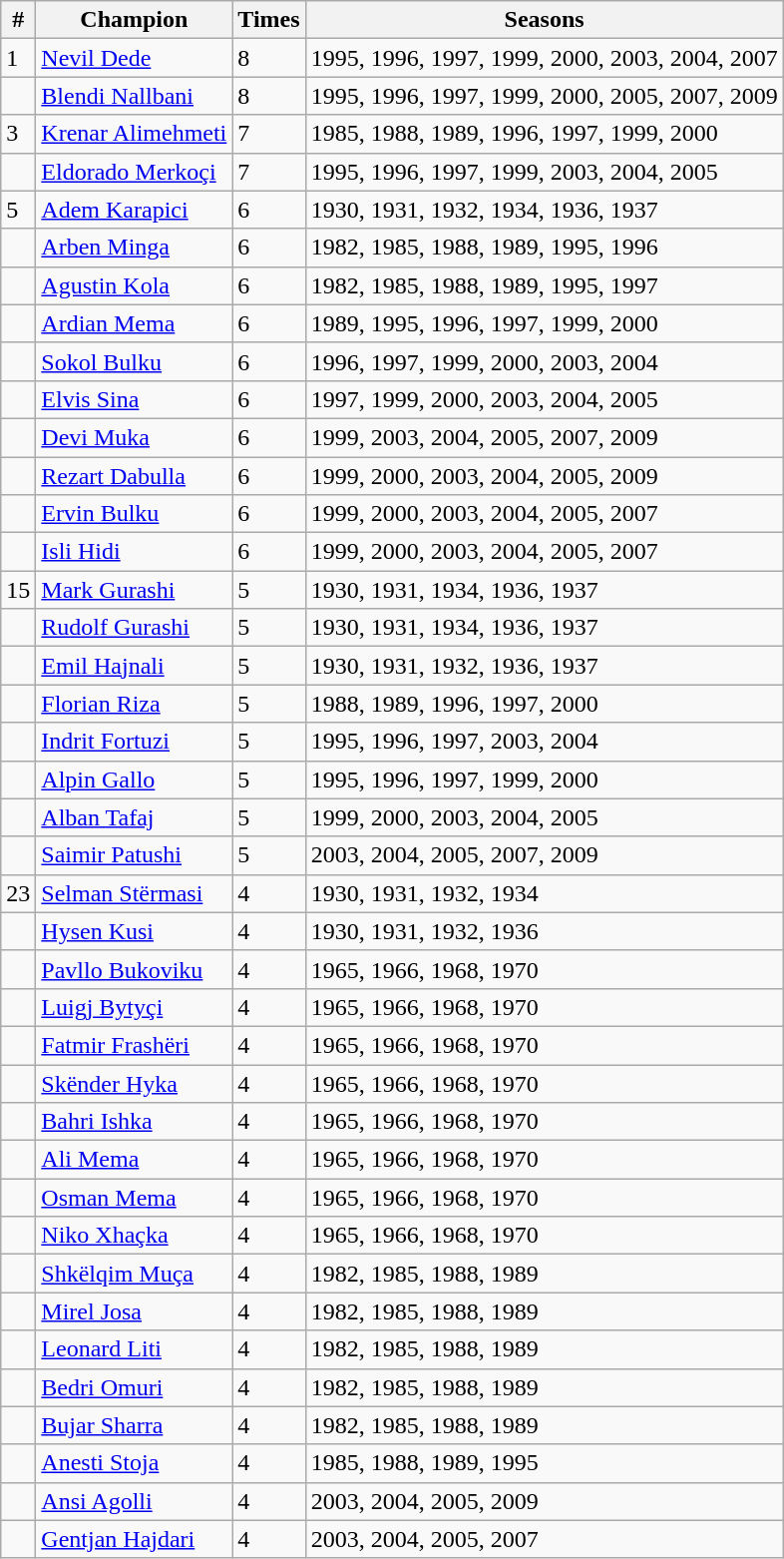<table class="wikitable">
<tr>
<th>#</th>
<th>Champion</th>
<th>Times</th>
<th>Seasons</th>
</tr>
<tr>
<td>1</td>
<td><a href='#'>Nevil Dede</a></td>
<td>8</td>
<td>1995, 1996, 1997, 1999, 2000, 2003, 2004, 2007</td>
</tr>
<tr>
<td></td>
<td><a href='#'>Blendi Nallbani</a></td>
<td>8</td>
<td>1995, 1996, 1997, 1999, 2000, 2005, 2007, 2009</td>
</tr>
<tr>
<td>3</td>
<td><a href='#'>Krenar Alimehmeti</a></td>
<td>7</td>
<td>1985, 1988, 1989, 1996, 1997, 1999, 2000</td>
</tr>
<tr>
<td></td>
<td><a href='#'>Eldorado Merkoçi</a></td>
<td>7</td>
<td>1995, 1996, 1997, 1999, 2003, 2004, 2005</td>
</tr>
<tr>
<td>5</td>
<td><a href='#'>Adem Karapici</a></td>
<td>6</td>
<td>1930, 1931, 1932, 1934, 1936, 1937</td>
</tr>
<tr>
<td></td>
<td><a href='#'>Arben Minga</a></td>
<td>6</td>
<td>1982, 1985, 1988, 1989, 1995, 1996</td>
</tr>
<tr>
<td></td>
<td><a href='#'>Agustin Kola</a></td>
<td>6</td>
<td>1982, 1985, 1988, 1989, 1995, 1997</td>
</tr>
<tr>
<td></td>
<td><a href='#'>Ardian Mema</a></td>
<td>6</td>
<td>1989, 1995, 1996, 1997, 1999, 2000</td>
</tr>
<tr>
<td></td>
<td><a href='#'>Sokol Bulku</a></td>
<td>6</td>
<td>1996, 1997, 1999, 2000, 2003, 2004</td>
</tr>
<tr>
<td></td>
<td><a href='#'>Elvis Sina</a></td>
<td>6</td>
<td>1997, 1999, 2000, 2003, 2004, 2005</td>
</tr>
<tr>
<td></td>
<td><a href='#'>Devi Muka</a></td>
<td>6</td>
<td>1999, 2003, 2004, 2005, 2007, 2009</td>
</tr>
<tr>
<td></td>
<td><a href='#'>Rezart Dabulla</a></td>
<td>6</td>
<td>1999, 2000, 2003, 2004, 2005, 2009</td>
</tr>
<tr>
<td></td>
<td><a href='#'>Ervin Bulku</a></td>
<td>6</td>
<td>1999, 2000, 2003, 2004, 2005, 2007</td>
</tr>
<tr>
<td></td>
<td><a href='#'>Isli Hidi</a></td>
<td>6</td>
<td>1999, 2000, 2003, 2004, 2005, 2007</td>
</tr>
<tr>
<td>15</td>
<td><a href='#'>Mark Gurashi</a></td>
<td>5</td>
<td>1930, 1931, 1934, 1936, 1937</td>
</tr>
<tr>
<td></td>
<td><a href='#'>Rudolf Gurashi</a></td>
<td>5</td>
<td>1930, 1931, 1934, 1936, 1937</td>
</tr>
<tr>
<td></td>
<td><a href='#'>Emil Hajnali</a></td>
<td>5</td>
<td>1930, 1931, 1932, 1936, 1937</td>
</tr>
<tr>
<td></td>
<td><a href='#'>Florian Riza</a></td>
<td>5</td>
<td>1988, 1989, 1996, 1997, 2000</td>
</tr>
<tr>
<td></td>
<td><a href='#'>Indrit Fortuzi</a></td>
<td>5</td>
<td>1995, 1996, 1997, 2003, 2004</td>
</tr>
<tr>
<td></td>
<td><a href='#'>Alpin Gallo</a></td>
<td>5</td>
<td>1995, 1996, 1997, 1999, 2000</td>
</tr>
<tr>
<td></td>
<td><a href='#'>Alban Tafaj</a></td>
<td>5</td>
<td>1999, 2000, 2003, 2004, 2005</td>
</tr>
<tr>
<td></td>
<td><a href='#'>Saimir Patushi</a></td>
<td>5</td>
<td>2003, 2004, 2005, 2007, 2009</td>
</tr>
<tr>
<td>23</td>
<td><a href='#'>Selman Stërmasi</a></td>
<td>4</td>
<td>1930, 1931, 1932, 1934</td>
</tr>
<tr>
<td></td>
<td><a href='#'>Hysen Kusi</a></td>
<td>4</td>
<td>1930, 1931, 1932, 1936</td>
</tr>
<tr>
<td></td>
<td><a href='#'>Pavllo Bukoviku</a></td>
<td>4</td>
<td>1965, 1966, 1968, 1970</td>
</tr>
<tr>
<td></td>
<td><a href='#'>Luigj Bytyçi</a></td>
<td>4</td>
<td>1965, 1966, 1968, 1970</td>
</tr>
<tr>
<td></td>
<td><a href='#'>Fatmir Frashëri</a></td>
<td>4</td>
<td>1965, 1966, 1968, 1970</td>
</tr>
<tr>
<td></td>
<td><a href='#'>Skënder Hyka</a></td>
<td>4</td>
<td>1965, 1966, 1968, 1970</td>
</tr>
<tr>
<td></td>
<td><a href='#'>Bahri Ishka</a></td>
<td>4</td>
<td>1965, 1966, 1968, 1970</td>
</tr>
<tr>
<td></td>
<td><a href='#'>Ali Mema</a></td>
<td>4</td>
<td>1965, 1966, 1968, 1970</td>
</tr>
<tr>
<td></td>
<td><a href='#'>Osman Mema</a></td>
<td>4</td>
<td>1965, 1966, 1968, 1970</td>
</tr>
<tr>
<td></td>
<td><a href='#'>Niko Xhaçka</a></td>
<td>4</td>
<td>1965, 1966, 1968, 1970</td>
</tr>
<tr>
<td></td>
<td><a href='#'>Shkëlqim Muça</a></td>
<td>4</td>
<td>1982, 1985, 1988, 1989</td>
</tr>
<tr>
<td></td>
<td><a href='#'>Mirel Josa</a></td>
<td>4</td>
<td>1982, 1985, 1988, 1989</td>
</tr>
<tr>
<td></td>
<td><a href='#'>Leonard Liti</a></td>
<td>4</td>
<td>1982, 1985, 1988, 1989</td>
</tr>
<tr>
<td></td>
<td><a href='#'>Bedri Omuri</a></td>
<td>4</td>
<td>1982, 1985, 1988, 1989</td>
</tr>
<tr>
<td></td>
<td><a href='#'>Bujar Sharra</a></td>
<td>4</td>
<td>1982, 1985, 1988, 1989</td>
</tr>
<tr>
<td></td>
<td><a href='#'>Anesti Stoja</a></td>
<td>4</td>
<td>1985, 1988, 1989, 1995</td>
</tr>
<tr>
<td></td>
<td><a href='#'>Ansi Agolli</a></td>
<td>4</td>
<td>2003, 2004, 2005, 2009</td>
</tr>
<tr>
<td></td>
<td><a href='#'>Gentjan Hajdari</a></td>
<td>4</td>
<td>2003, 2004, 2005, 2007</td>
</tr>
</table>
